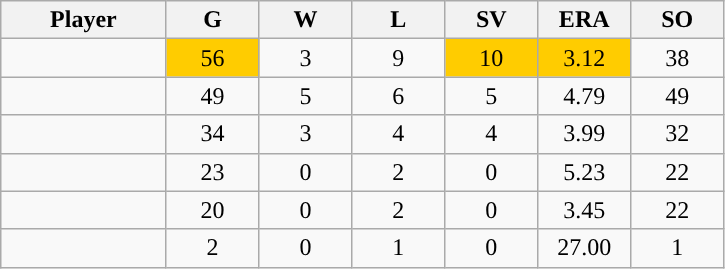<table class="wikitable sortable">
<tr>
<th bgcolor="#DDDDFF" width="16%">Player</th>
<th bgcolor="#DDDDFF" width="9%">G</th>
<th bgcolor="#DDDDFF" width="9%">W</th>
<th bgcolor="#DDDDFF" width="9%">L</th>
<th bgcolor="#DDDDFF" width="9%">SV</th>
<th bgcolor="#DDDDFF" width="9%">ERA</th>
<th bgcolor="#DDDDFF" width="9%">SO</th>
</tr>
<tr align="center">
<td></td>
<td style="background:#fc0;">56</td>
<td>3</td>
<td>9</td>
<td style="background:#fc0;">10</td>
<td style="background:#fc0;">3.12</td>
<td>38</td>
</tr>
<tr align="center">
<td></td>
<td>49</td>
<td>5</td>
<td>6</td>
<td>5</td>
<td>4.79</td>
<td>49</td>
</tr>
<tr align="center">
<td></td>
<td>34</td>
<td>3</td>
<td>4</td>
<td>4</td>
<td>3.99</td>
<td>32</td>
</tr>
<tr align="center">
<td></td>
<td>23</td>
<td>0</td>
<td>2</td>
<td>0</td>
<td>5.23</td>
<td>22</td>
</tr>
<tr align="center">
<td></td>
<td>20</td>
<td>0</td>
<td>2</td>
<td>0</td>
<td>3.45</td>
<td>22</td>
</tr>
<tr align="center">
<td></td>
<td>2</td>
<td>0</td>
<td>1</td>
<td>0</td>
<td>27.00</td>
<td>1</td>
</tr>
</table>
